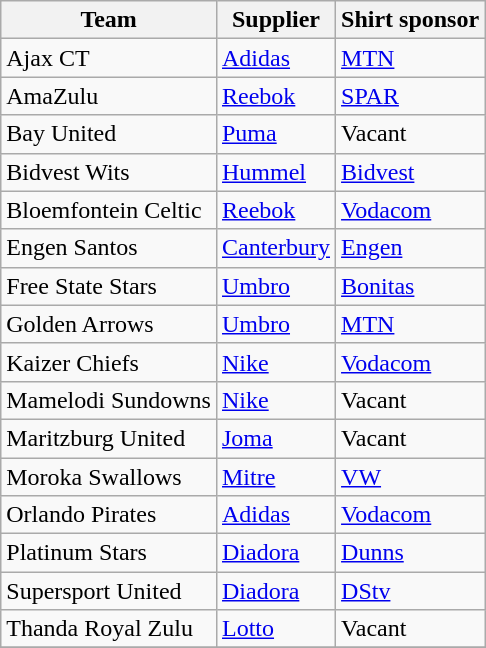<table class="wikitable">
<tr>
<th>Team</th>
<th>Supplier</th>
<th>Shirt sponsor</th>
</tr>
<tr>
<td>Ajax CT</td>
<td><a href='#'>Adidas</a></td>
<td><a href='#'>MTN</a></td>
</tr>
<tr>
<td>AmaZulu</td>
<td><a href='#'>Reebok</a></td>
<td><a href='#'>SPAR</a></td>
</tr>
<tr>
<td>Bay United</td>
<td><a href='#'>Puma</a></td>
<td>Vacant</td>
</tr>
<tr>
<td>Bidvest Wits</td>
<td><a href='#'>Hummel</a></td>
<td><a href='#'>Bidvest</a></td>
</tr>
<tr>
<td>Bloemfontein Celtic</td>
<td><a href='#'>Reebok</a></td>
<td><a href='#'>Vodacom</a></td>
</tr>
<tr>
<td>Engen Santos</td>
<td><a href='#'>Canterbury</a></td>
<td><a href='#'>Engen</a></td>
</tr>
<tr>
<td>Free State Stars</td>
<td><a href='#'>Umbro</a></td>
<td><a href='#'>Bonitas</a></td>
</tr>
<tr>
<td>Golden Arrows</td>
<td><a href='#'>Umbro</a></td>
<td><a href='#'>MTN</a></td>
</tr>
<tr>
<td>Kaizer Chiefs</td>
<td><a href='#'>Nike</a></td>
<td><a href='#'>Vodacom</a></td>
</tr>
<tr>
<td>Mamelodi Sundowns</td>
<td><a href='#'>Nike</a></td>
<td>Vacant</td>
</tr>
<tr>
<td>Maritzburg United</td>
<td><a href='#'>Joma</a></td>
<td>Vacant</td>
</tr>
<tr>
<td>Moroka Swallows</td>
<td><a href='#'>Mitre</a></td>
<td><a href='#'>VW</a></td>
</tr>
<tr>
<td>Orlando Pirates</td>
<td><a href='#'>Adidas</a></td>
<td><a href='#'>Vodacom</a></td>
</tr>
<tr>
<td>Platinum Stars</td>
<td><a href='#'>Diadora</a></td>
<td><a href='#'>Dunns</a></td>
</tr>
<tr>
<td>Supersport United</td>
<td><a href='#'>Diadora</a></td>
<td><a href='#'>DStv</a></td>
</tr>
<tr>
<td>Thanda Royal Zulu</td>
<td><a href='#'>Lotto</a></td>
<td>Vacant</td>
</tr>
<tr>
</tr>
</table>
